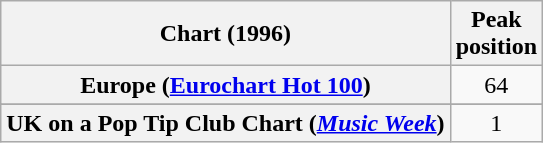<table class="wikitable sortable plainrowheaders" style="text-align:center">
<tr>
<th>Chart (1996)</th>
<th>Peak<br>position</th>
</tr>
<tr>
<th scope="row">Europe (<a href='#'>Eurochart Hot 100</a>)</th>
<td>64</td>
</tr>
<tr>
</tr>
<tr>
</tr>
<tr>
<th scope="row">UK on a Pop Tip Club Chart (<em><a href='#'>Music Week</a></em>)<br></th>
<td>1</td>
</tr>
</table>
